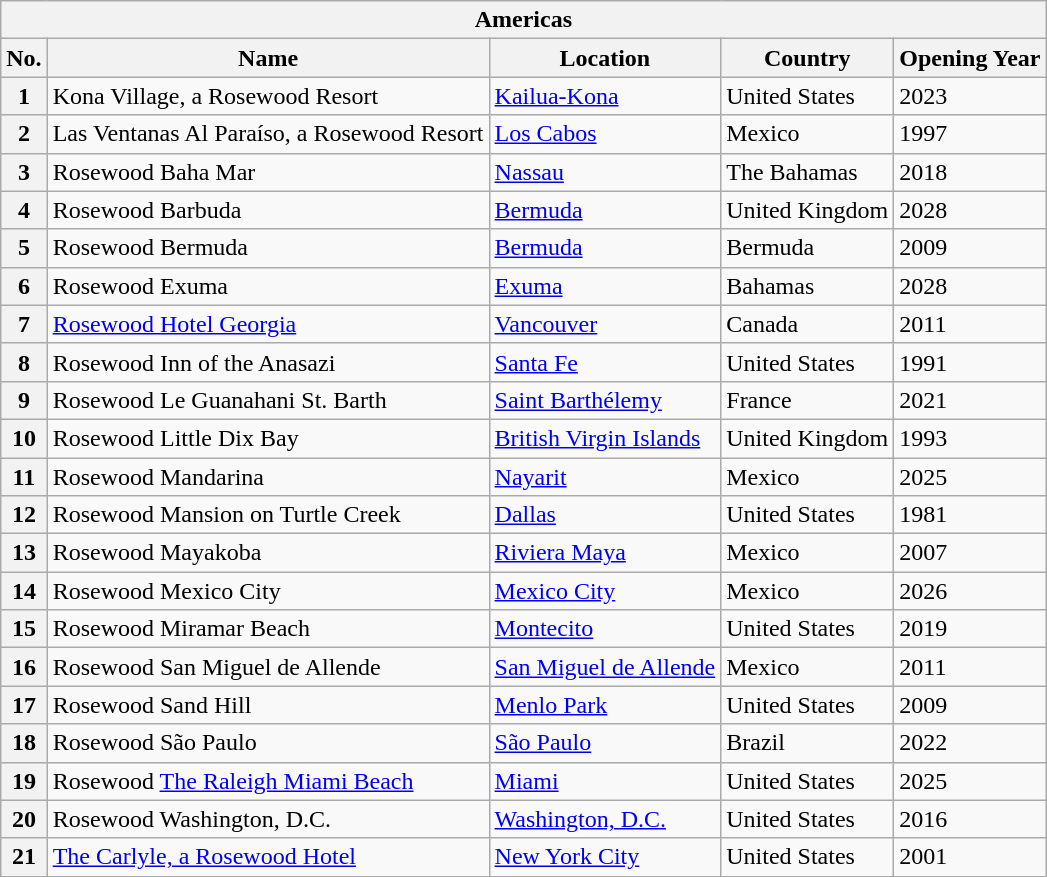<table class="wikitable sortable">
<tr>
<th colspan="6">Americas</th>
</tr>
<tr>
<th>No.</th>
<th>Name</th>
<th>Location</th>
<th>Country</th>
<th>Opening Year</th>
</tr>
<tr>
<th>1</th>
<td>Kona Village, a Rosewood Resort</td>
<td><a href='#'>Kailua-Kona</a></td>
<td>United States</td>
<td>2023</td>
</tr>
<tr>
<th>2</th>
<td>Las Ventanas Al Paraíso, a Rosewood Resort</td>
<td><a href='#'>Los Cabos</a></td>
<td>Mexico</td>
<td>1997</td>
</tr>
<tr>
<th>3</th>
<td>Rosewood Baha Mar</td>
<td><a href='#'>Nassau</a></td>
<td>The Bahamas</td>
<td>2018</td>
</tr>
<tr>
<th>4</th>
<td>Rosewood Barbuda</td>
<td><a href='#'>Bermuda</a></td>
<td>United Kingdom</td>
<td>2028</td>
</tr>
<tr>
<th>5</th>
<td>Rosewood Bermuda</td>
<td><a href='#'>Bermuda</a></td>
<td>Bermuda</td>
<td>2009</td>
</tr>
<tr>
<th>6</th>
<td>Rosewood Exuma</td>
<td><a href='#'>Exuma</a></td>
<td>Bahamas</td>
<td>2028</td>
</tr>
<tr>
<th>7</th>
<td><a href='#'>Rosewood Hotel Georgia</a></td>
<td><a href='#'>Vancouver</a></td>
<td>Canada</td>
<td>2011</td>
</tr>
<tr>
<th>8</th>
<td>Rosewood Inn of the Anasazi</td>
<td><a href='#'>Santa Fe</a></td>
<td>United States</td>
<td>1991</td>
</tr>
<tr>
<th>9</th>
<td>Rosewood Le Guanahani St. Barth</td>
<td><a href='#'>Saint Barthélemy</a></td>
<td>France</td>
<td>2021</td>
</tr>
<tr>
<th>10</th>
<td>Rosewood Little Dix Bay</td>
<td><a href='#'>British Virgin Islands</a></td>
<td>United Kingdom</td>
<td>1993</td>
</tr>
<tr>
<th>11</th>
<td>Rosewood Mandarina</td>
<td><a href='#'>Nayarit</a></td>
<td>Mexico</td>
<td>2025</td>
</tr>
<tr>
<th>12</th>
<td>Rosewood Mansion on Turtle Creek</td>
<td><a href='#'>Dallas</a></td>
<td>United States</td>
<td>1981</td>
</tr>
<tr>
<th>13</th>
<td>Rosewood Mayakoba</td>
<td><a href='#'>Riviera Maya</a></td>
<td>Mexico</td>
<td>2007</td>
</tr>
<tr>
<th>14</th>
<td>Rosewood Mexico City</td>
<td><a href='#'>Mexico City</a></td>
<td>Mexico</td>
<td>2026</td>
</tr>
<tr>
<th>15</th>
<td>Rosewood Miramar Beach</td>
<td><a href='#'>Montecito</a></td>
<td>United States</td>
<td>2019</td>
</tr>
<tr>
<th>16</th>
<td>Rosewood San Miguel de Allende</td>
<td><a href='#'>San Miguel de Allende</a></td>
<td>Mexico</td>
<td>2011</td>
</tr>
<tr>
<th>17</th>
<td>Rosewood Sand Hill</td>
<td><a href='#'>Menlo Park</a></td>
<td>United States</td>
<td>2009</td>
</tr>
<tr>
<th>18</th>
<td>Rosewood São Paulo</td>
<td><a href='#'>São Paulo</a></td>
<td>Brazil</td>
<td>2022</td>
</tr>
<tr>
<th>19</th>
<td>Rosewood <a href='#'>The Raleigh Miami Beach</a></td>
<td><a href='#'>Miami</a></td>
<td>United States</td>
<td>2025</td>
</tr>
<tr>
<th>20</th>
<td>Rosewood Washington, D.C.</td>
<td><a href='#'>Washington, D.C.</a></td>
<td>United States</td>
<td>2016</td>
</tr>
<tr>
<th>21</th>
<td><a href='#'>The Carlyle, a Rosewood Hotel</a></td>
<td><a href='#'>New York City</a></td>
<td>United States</td>
<td>2001</td>
</tr>
</table>
